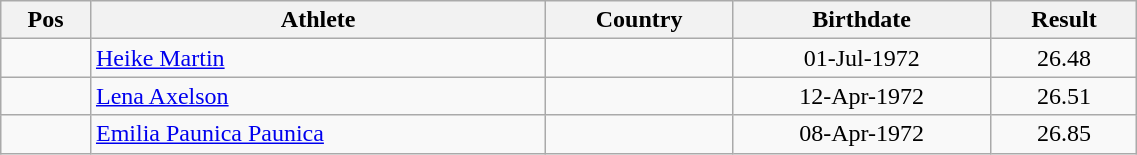<table class="wikitable"  style="text-align:center; width:60%;">
<tr>
<th>Pos</th>
<th>Athlete</th>
<th>Country</th>
<th>Birthdate</th>
<th>Result</th>
</tr>
<tr>
<td align=center></td>
<td align=left><a href='#'>Heike Martin</a></td>
<td align=left></td>
<td>01-Jul-1972</td>
<td>26.48</td>
</tr>
<tr>
<td align=center></td>
<td align=left><a href='#'>Lena Axelson</a></td>
<td align=left></td>
<td>12-Apr-1972</td>
<td>26.51</td>
</tr>
<tr>
<td align=center></td>
<td align=left><a href='#'>Emilia Paunica Paunica</a></td>
<td align=left></td>
<td>08-Apr-1972</td>
<td>26.85</td>
</tr>
</table>
